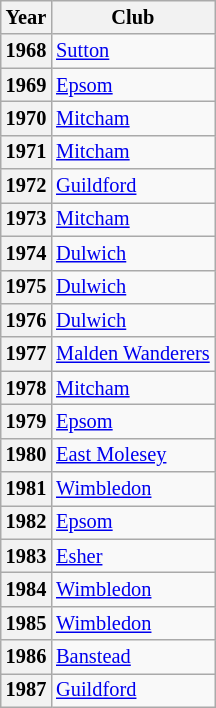<table class="wikitable plainrowheaders" style="font-size:85%">
<tr>
<th scope="col">Year</th>
<th scope="col">Club</th>
</tr>
<tr>
<th scope="row">1968</th>
<td><a href='#'>Sutton</a></td>
</tr>
<tr>
<th scope="row">1969</th>
<td><a href='#'>Epsom</a></td>
</tr>
<tr>
<th scope="row">1970</th>
<td><a href='#'>Mitcham</a></td>
</tr>
<tr>
<th scope="row">1971</th>
<td><a href='#'>Mitcham</a></td>
</tr>
<tr>
<th scope="row">1972</th>
<td><a href='#'>Guildford</a></td>
</tr>
<tr>
<th scope="row">1973</th>
<td><a href='#'>Mitcham</a></td>
</tr>
<tr>
<th scope="row">1974</th>
<td><a href='#'>Dulwich</a></td>
</tr>
<tr>
<th scope="row">1975</th>
<td><a href='#'>Dulwich</a></td>
</tr>
<tr>
<th scope="row">1976</th>
<td><a href='#'>Dulwich</a></td>
</tr>
<tr>
<th scope="row">1977</th>
<td><a href='#'>Malden Wanderers</a></td>
</tr>
<tr>
<th scope="row">1978</th>
<td><a href='#'>Mitcham</a></td>
</tr>
<tr>
<th scope="row">1979</th>
<td><a href='#'>Epsom</a></td>
</tr>
<tr>
<th scope="row">1980</th>
<td><a href='#'>East Molesey</a></td>
</tr>
<tr>
<th scope="row">1981</th>
<td><a href='#'>Wimbledon</a></td>
</tr>
<tr>
<th scope="row">1982</th>
<td><a href='#'>Epsom</a></td>
</tr>
<tr>
<th scope="row">1983</th>
<td><a href='#'>Esher</a></td>
</tr>
<tr>
<th scope="row">1984</th>
<td><a href='#'>Wimbledon</a></td>
</tr>
<tr>
<th scope="row">1985</th>
<td><a href='#'>Wimbledon</a></td>
</tr>
<tr>
<th scope="row">1986</th>
<td><a href='#'>Banstead</a></td>
</tr>
<tr>
<th scope="row">1987</th>
<td><a href='#'>Guildford</a></td>
</tr>
</table>
